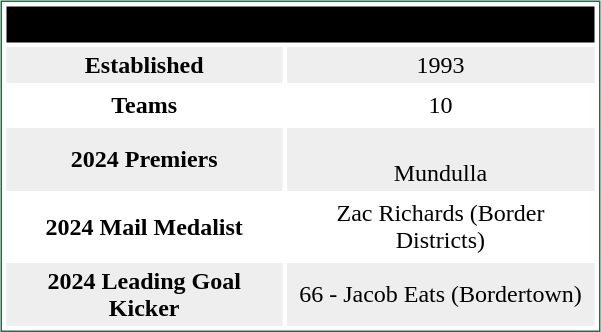<table style="margin:5px; border:1px solid #177245;" align=right cellpadding=3 cellspacing=3 width=400>
<tr align="center" bgcolor=#000000>
<td colspan=2><span><strong>Kowree-Naracoorte-Tatiara Football League</strong></span></td>
</tr>
<tr align="center" bgcolor="#eeeeee">
<td><strong>Established</strong></td>
<td>1993</td>
</tr>
<tr align="center">
<td><strong>Teams</strong></td>
<td>10</td>
</tr>
<tr align="center" bgcolor="#eeeeee">
<td><strong>2024 Premiers</strong></td>
<td><br>Mundulla</td>
</tr>
<tr align="center">
<td><strong>2024 Mail Medalist</strong></td>
<td>Zac Richards (Border Districts)</td>
</tr>
<tr align="center" bgcolor="#eeeeee">
<td><strong>2024 Leading Goal Kicker</strong></td>
<td>66 - Jacob Eats (Bordertown)</td>
</tr>
</table>
